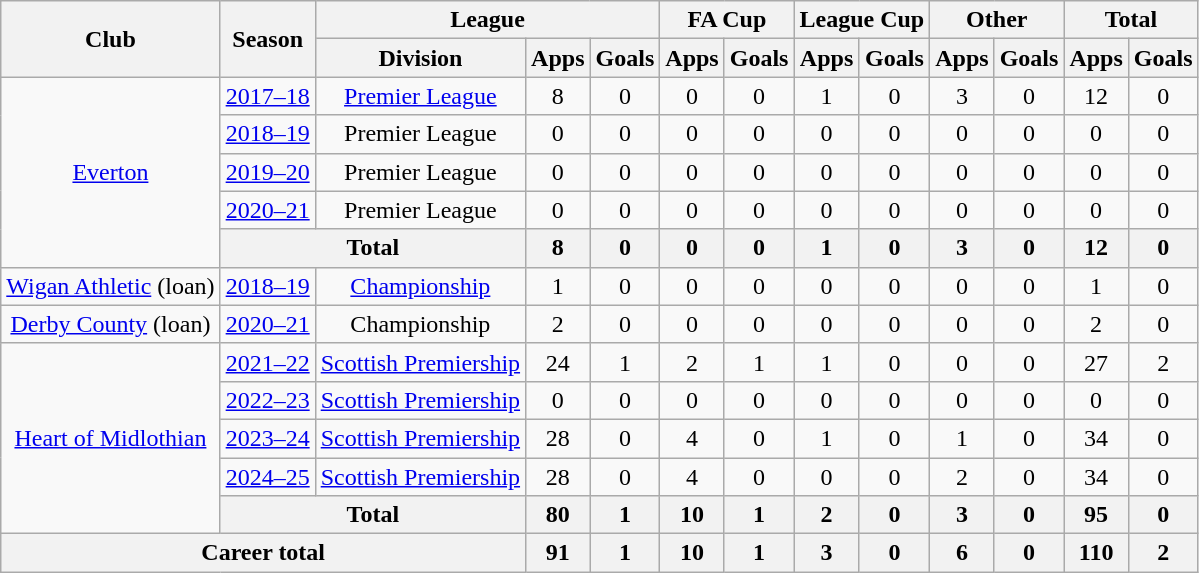<table class=wikitable style="text-align: center">
<tr>
<th rowspan=2>Club</th>
<th rowspan=2>Season</th>
<th colspan=3>League</th>
<th colspan=2>FA Cup</th>
<th colspan=2>League Cup</th>
<th colspan=2>Other</th>
<th colspan=2>Total</th>
</tr>
<tr>
<th>Division</th>
<th>Apps</th>
<th>Goals</th>
<th>Apps</th>
<th>Goals</th>
<th>Apps</th>
<th>Goals</th>
<th>Apps</th>
<th>Goals</th>
<th>Apps</th>
<th>Goals</th>
</tr>
<tr>
<td rowspan=5><a href='#'>Everton</a></td>
<td><a href='#'>2017–18</a></td>
<td><a href='#'>Premier League</a></td>
<td>8</td>
<td>0</td>
<td>0</td>
<td>0</td>
<td>1</td>
<td>0</td>
<td>3</td>
<td>0</td>
<td>12</td>
<td>0</td>
</tr>
<tr>
<td><a href='#'>2018–19</a></td>
<td>Premier League</td>
<td>0</td>
<td>0</td>
<td>0</td>
<td>0</td>
<td>0</td>
<td>0</td>
<td>0</td>
<td>0</td>
<td>0</td>
<td>0</td>
</tr>
<tr>
<td><a href='#'>2019–20</a></td>
<td>Premier League</td>
<td>0</td>
<td>0</td>
<td>0</td>
<td>0</td>
<td>0</td>
<td>0</td>
<td>0</td>
<td>0</td>
<td>0</td>
<td>0</td>
</tr>
<tr>
<td><a href='#'>2020–21</a></td>
<td>Premier League</td>
<td>0</td>
<td>0</td>
<td>0</td>
<td>0</td>
<td>0</td>
<td>0</td>
<td>0</td>
<td>0</td>
<td>0</td>
<td>0</td>
</tr>
<tr>
<th colspan=2>Total</th>
<th>8</th>
<th>0</th>
<th>0</th>
<th>0</th>
<th>1</th>
<th>0</th>
<th>3</th>
<th>0</th>
<th>12</th>
<th>0</th>
</tr>
<tr>
<td><a href='#'>Wigan Athletic</a> (loan)</td>
<td><a href='#'>2018–19</a></td>
<td><a href='#'>Championship</a></td>
<td>1</td>
<td>0</td>
<td>0</td>
<td>0</td>
<td>0</td>
<td>0</td>
<td>0</td>
<td>0</td>
<td>1</td>
<td>0</td>
</tr>
<tr>
<td><a href='#'>Derby County</a> (loan)</td>
<td><a href='#'>2020–21</a></td>
<td>Championship</td>
<td>2</td>
<td>0</td>
<td>0</td>
<td>0</td>
<td>0</td>
<td>0</td>
<td>0</td>
<td>0</td>
<td>2</td>
<td>0</td>
</tr>
<tr>
<td rowspan=5><a href='#'>Heart of Midlothian</a></td>
<td><a href='#'>2021–22</a></td>
<td><a href='#'>Scottish Premiership</a></td>
<td>24</td>
<td>1</td>
<td>2</td>
<td>1</td>
<td>1</td>
<td>0</td>
<td>0</td>
<td>0</td>
<td>27</td>
<td>2</td>
</tr>
<tr>
<td><a href='#'>2022–23</a></td>
<td><a href='#'>Scottish Premiership</a></td>
<td>0</td>
<td>0</td>
<td>0</td>
<td>0</td>
<td>0</td>
<td>0</td>
<td>0</td>
<td>0</td>
<td>0</td>
<td>0</td>
</tr>
<tr>
<td><a href='#'>2023–24</a></td>
<td><a href='#'>Scottish Premiership</a></td>
<td>28</td>
<td>0</td>
<td>4</td>
<td>0</td>
<td>1</td>
<td>0</td>
<td>1</td>
<td>0</td>
<td>34</td>
<td>0</td>
</tr>
<tr>
<td><a href='#'>2024–25</a></td>
<td><a href='#'>Scottish Premiership</a></td>
<td>28</td>
<td>0</td>
<td>4</td>
<td>0</td>
<td>0</td>
<td>0</td>
<td>2</td>
<td>0</td>
<td>34</td>
<td>0</td>
</tr>
<tr>
<th colspan=2>Total</th>
<th>80</th>
<th>1</th>
<th>10</th>
<th>1</th>
<th>2</th>
<th>0</th>
<th>3</th>
<th>0</th>
<th>95</th>
<th>0</th>
</tr>
<tr>
<th colspan="3">Career total</th>
<th>91</th>
<th>1</th>
<th>10</th>
<th>1</th>
<th>3</th>
<th>0</th>
<th>6</th>
<th>0</th>
<th>110</th>
<th>2</th>
</tr>
</table>
